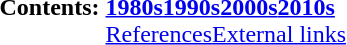<table id="toc" class="toc plainlinks" style="summary:Metro Manila Film Festival Award for Best Original Theme Song">
<tr>
<th>Contents: </th>
<td><br><strong><a href='#'>1980s</a></strong><strong><a href='#'>1990s</a></strong><strong><a href='#'>2000s</a></strong><strong><a href='#'>2010s</a></strong><br>
<a href='#'>References</a><a href='#'>External links</a></td>
</tr>
</table>
